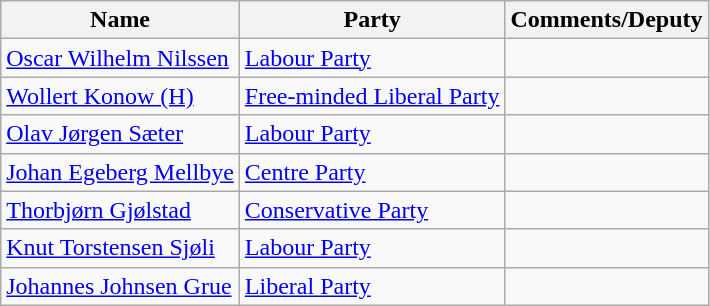<table class="wikitable">
<tr>
<th>Name</th>
<th>Party</th>
<th>Comments/Deputy</th>
</tr>
<tr>
<td><a href='#'>Oscar Wilhelm Nilssen</a></td>
<td><a href='#'>Labour Party</a></td>
<td></td>
</tr>
<tr>
<td><a href='#'>Wollert Konow (H)</a></td>
<td><a href='#'>Free-minded Liberal Party</a></td>
<td></td>
</tr>
<tr>
<td><a href='#'>Olav Jørgen Sæter</a></td>
<td><a href='#'>Labour Party</a></td>
<td></td>
</tr>
<tr>
<td><a href='#'>Johan Egeberg Mellbye</a></td>
<td><a href='#'>Centre Party</a></td>
<td></td>
</tr>
<tr>
<td><a href='#'>Thorbjørn Gjølstad</a></td>
<td><a href='#'>Conservative Party</a></td>
<td></td>
</tr>
<tr>
<td><a href='#'>Knut Torstensen Sjøli</a></td>
<td><a href='#'>Labour Party</a></td>
<td></td>
</tr>
<tr>
<td><a href='#'>Johannes Johnsen Grue</a></td>
<td><a href='#'>Liberal Party</a></td>
<td></td>
</tr>
</table>
